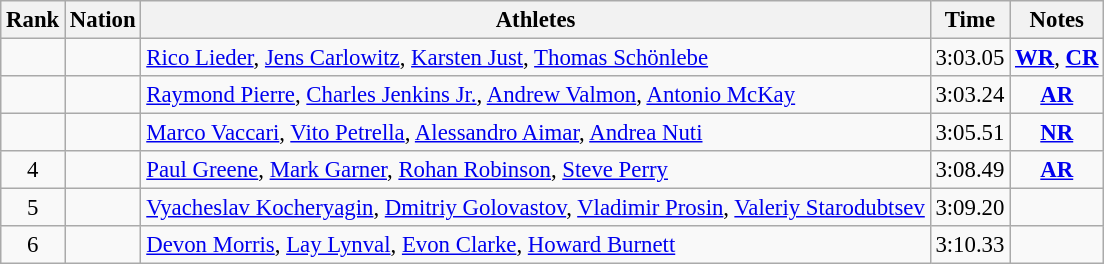<table class="wikitable sortable" style="text-align:center; font-size:95%">
<tr>
<th>Rank</th>
<th>Nation</th>
<th>Athletes</th>
<th>Time</th>
<th>Notes</th>
</tr>
<tr>
<td></td>
<td align=left></td>
<td align=left><a href='#'>Rico Lieder</a>, <a href='#'>Jens Carlowitz</a>, <a href='#'>Karsten Just</a>, <a href='#'>Thomas Schönlebe</a></td>
<td>3:03.05</td>
<td><strong><a href='#'>WR</a></strong>, <strong><a href='#'>CR</a></strong></td>
</tr>
<tr>
<td></td>
<td align=left></td>
<td align=left><a href='#'>Raymond Pierre</a>, <a href='#'>Charles Jenkins Jr.</a>, <a href='#'>Andrew Valmon</a>, <a href='#'>Antonio McKay</a></td>
<td>3:03.24</td>
<td><strong><a href='#'>AR</a></strong></td>
</tr>
<tr>
<td></td>
<td align=left></td>
<td align=left><a href='#'>Marco Vaccari</a>, <a href='#'>Vito Petrella</a>, <a href='#'>Alessandro Aimar</a>, <a href='#'>Andrea Nuti</a></td>
<td>3:05.51</td>
<td><strong><a href='#'>NR</a></strong></td>
</tr>
<tr>
<td>4</td>
<td align=left></td>
<td align=left><a href='#'>Paul Greene</a>, <a href='#'>Mark Garner</a>, <a href='#'>Rohan Robinson</a>, <a href='#'>Steve Perry</a></td>
<td>3:08.49</td>
<td><strong><a href='#'>AR</a></strong></td>
</tr>
<tr>
<td>5</td>
<td align=left></td>
<td align=left><a href='#'>Vyacheslav Kocheryagin</a>, <a href='#'>Dmitriy Golovastov</a>, <a href='#'>Vladimir Prosin</a>, <a href='#'>Valeriy Starodubtsev</a></td>
<td>3:09.20</td>
<td></td>
</tr>
<tr>
<td>6</td>
<td align=left></td>
<td align=left><a href='#'>Devon Morris</a>, <a href='#'>Lay Lynval</a>, <a href='#'>Evon Clarke</a>, <a href='#'>Howard Burnett</a></td>
<td>3:10.33</td>
<td></td>
</tr>
</table>
